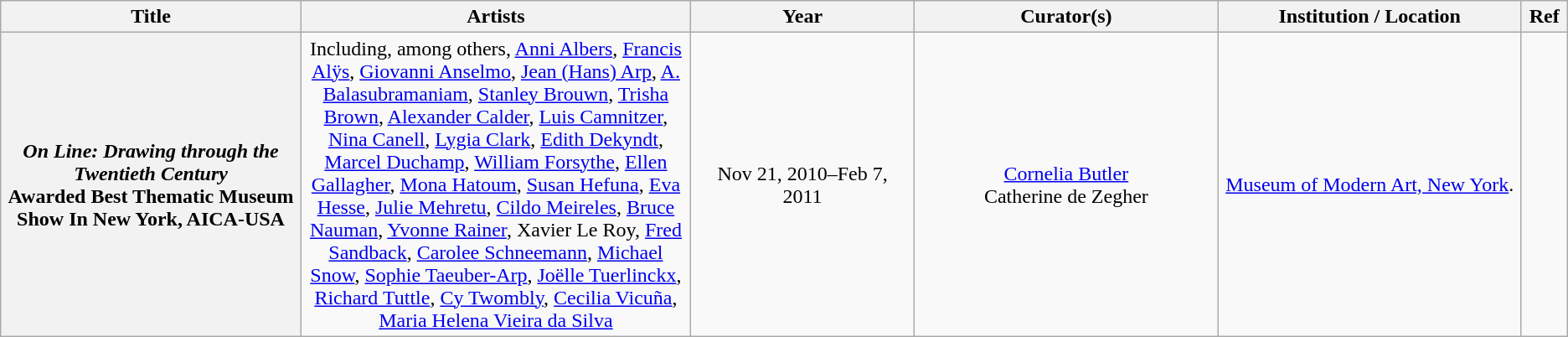<table class="wikitable mw-collapsible plainrowheaders" style="text-align:center;">
<tr>
<th scope="col" style="width:20em;">Title</th>
<th scope="col" style="width:25em;">Artists</th>
<th scope="col" style="width:15em;">Year</th>
<th scope="col" style="width:20em;">Curator(s)</th>
<th scope="col" style="width:20em;">Institution / Location</th>
<th scope="col" style="width:2em;">Ref</th>
</tr>
<tr>
<th scope="row"><em>On Line: Drawing through the Twentieth Century</em><br> Awarded Best Thematic Museum Show In New York, AICA-USA</th>
<td>Including, among others, <a href='#'>Anni Albers</a>, <a href='#'>Francis Alÿs</a>, <a href='#'>Giovanni Anselmo</a>, <a href='#'>Jean (Hans) Arp</a>, <a href='#'>A. Balasubramaniam</a>, <a href='#'>Stanley Brouwn</a>, <a href='#'>Trisha Brown</a>, <a href='#'>Alexander Calder</a>, <a href='#'>Luis Camnitzer</a>, <a href='#'>Nina Canell</a>, <a href='#'>Lygia Clark</a>, <a href='#'>Edith Dekyndt</a>, <a href='#'>Marcel Duchamp</a>, <a href='#'>William Forsythe</a>, <a href='#'>Ellen Gallagher</a>, <a href='#'>Mona Hatoum</a>, <a href='#'>Susan Hefuna</a>, <a href='#'>Eva Hesse</a>, <a href='#'>Julie Mehretu</a>, <a href='#'>Cildo Meireles</a>, <a href='#'>Bruce Nauman</a>, <a href='#'>Yvonne Rainer</a>, Xavier Le Roy, <a href='#'>Fred Sandback</a>, <a href='#'>Carolee Schneemann</a>, <a href='#'>Michael Snow</a>, <a href='#'>Sophie Taeuber-Arp</a>, <a href='#'>Joëlle Tuerlinckx</a>, <a href='#'>Richard Tuttle</a>, <a href='#'>Cy Twombly</a>, <a href='#'>Cecilia Vicuña</a>, <a href='#'>Maria Helena Vieira da Silva</a></td>
<td>Nov 21, 2010–Feb 7, 2011</td>
<td><a href='#'>Cornelia Butler</a><br>Catherine de Zegher</td>
<td><a href='#'>Museum of Modern Art, New York</a>.</td>
<td></td>
</tr>
</table>
